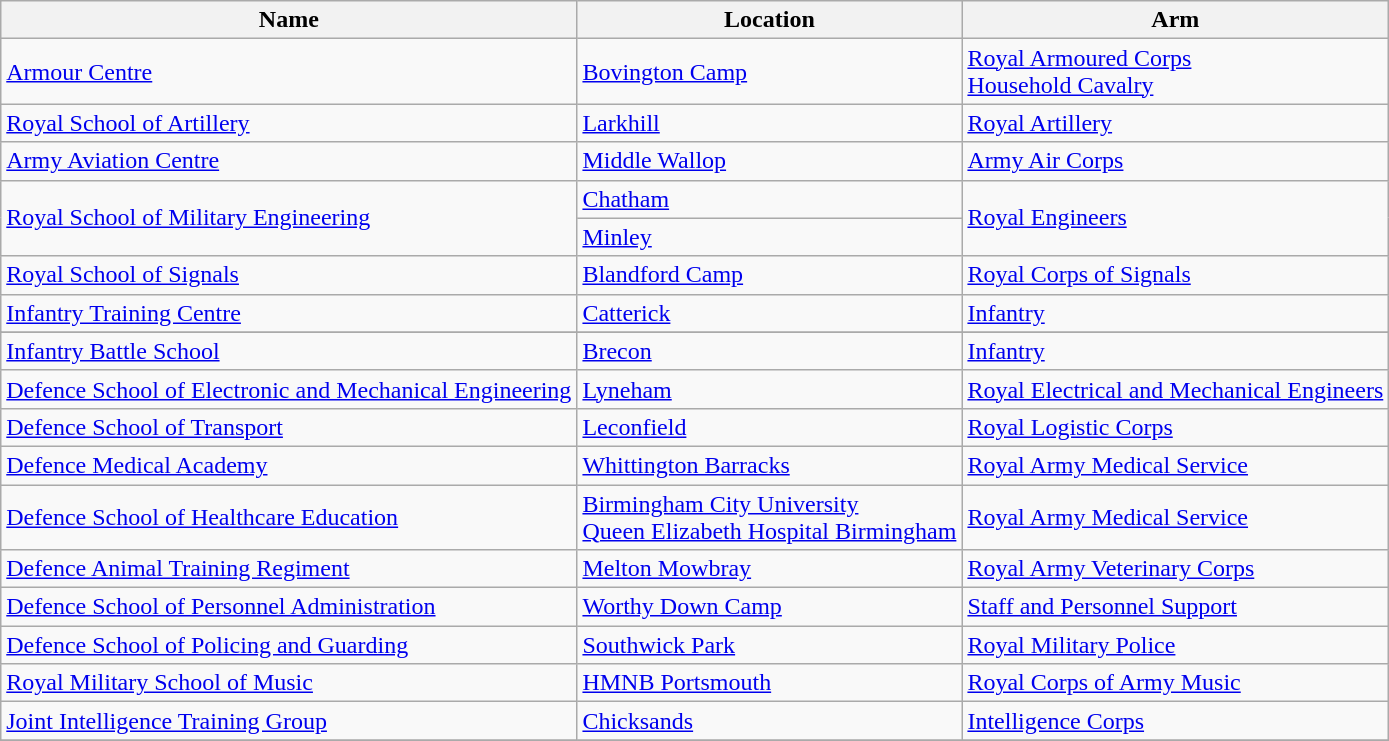<table class="wikitable">
<tr>
<th>Name</th>
<th>Location</th>
<th>Arm</th>
</tr>
<tr>
<td><a href='#'>Armour Centre</a></td>
<td><a href='#'>Bovington Camp</a></td>
<td><a href='#'>Royal Armoured Corps</a><br><a href='#'>Household Cavalry</a></td>
</tr>
<tr>
<td><a href='#'>Royal School of Artillery</a></td>
<td><a href='#'>Larkhill</a></td>
<td><a href='#'>Royal Artillery</a></td>
</tr>
<tr>
<td><a href='#'>Army Aviation Centre</a></td>
<td><a href='#'>Middle Wallop</a></td>
<td><a href='#'>Army Air Corps</a></td>
</tr>
<tr>
<td rowspan=2><a href='#'>Royal School of Military Engineering</a></td>
<td><a href='#'>Chatham</a></td>
<td rowspan=2><a href='#'>Royal Engineers</a></td>
</tr>
<tr>
<td><a href='#'>Minley</a></td>
</tr>
<tr>
<td><a href='#'>Royal School of Signals</a></td>
<td><a href='#'>Blandford Camp</a></td>
<td><a href='#'>Royal Corps of Signals</a></td>
</tr>
<tr>
<td><a href='#'>Infantry Training Centre</a></td>
<td><a href='#'>Catterick</a></td>
<td><a href='#'>Infantry</a></td>
</tr>
<tr>
</tr>
<tr>
<td><a href='#'>Infantry Battle School</a></td>
<td><a href='#'>Brecon</a></td>
<td><a href='#'>Infantry</a></td>
</tr>
<tr>
<td><a href='#'>Defence School of Electronic and Mechanical Engineering</a></td>
<td><a href='#'>Lyneham</a></td>
<td><a href='#'>Royal Electrical and Mechanical Engineers</a></td>
</tr>
<tr>
<td><a href='#'>Defence School of Transport</a></td>
<td><a href='#'>Leconfield</a></td>
<td><a href='#'>Royal Logistic Corps</a></td>
</tr>
<tr>
<td><a href='#'>Defence Medical Academy</a></td>
<td><a href='#'>Whittington Barracks</a></td>
<td><a href='#'>Royal Army Medical Service</a></td>
</tr>
<tr>
<td><a href='#'>Defence School of Healthcare Education</a></td>
<td><a href='#'>Birmingham City University</a> <br> <a href='#'>Queen Elizabeth Hospital Birmingham</a></td>
<td><a href='#'>Royal Army Medical Service</a></td>
</tr>
<tr>
<td><a href='#'>Defence Animal Training Regiment</a></td>
<td><a href='#'>Melton Mowbray</a></td>
<td><a href='#'>Royal Army Veterinary Corps</a></td>
</tr>
<tr>
<td><a href='#'>Defence School of Personnel Administration</a></td>
<td><a href='#'>Worthy Down Camp</a></td>
<td><a href='#'>Staff and Personnel Support</a></td>
</tr>
<tr>
<td><a href='#'>Defence School of Policing and Guarding</a></td>
<td><a href='#'>Southwick Park</a></td>
<td><a href='#'>Royal Military Police</a></td>
</tr>
<tr>
<td><a href='#'>Royal Military School of Music</a></td>
<td><a href='#'>HMNB Portsmouth</a></td>
<td><a href='#'>Royal Corps of Army Music</a></td>
</tr>
<tr>
<td><a href='#'>Joint Intelligence Training Group</a></td>
<td><a href='#'>Chicksands</a></td>
<td><a href='#'>Intelligence Corps</a></td>
</tr>
<tr>
</tr>
</table>
